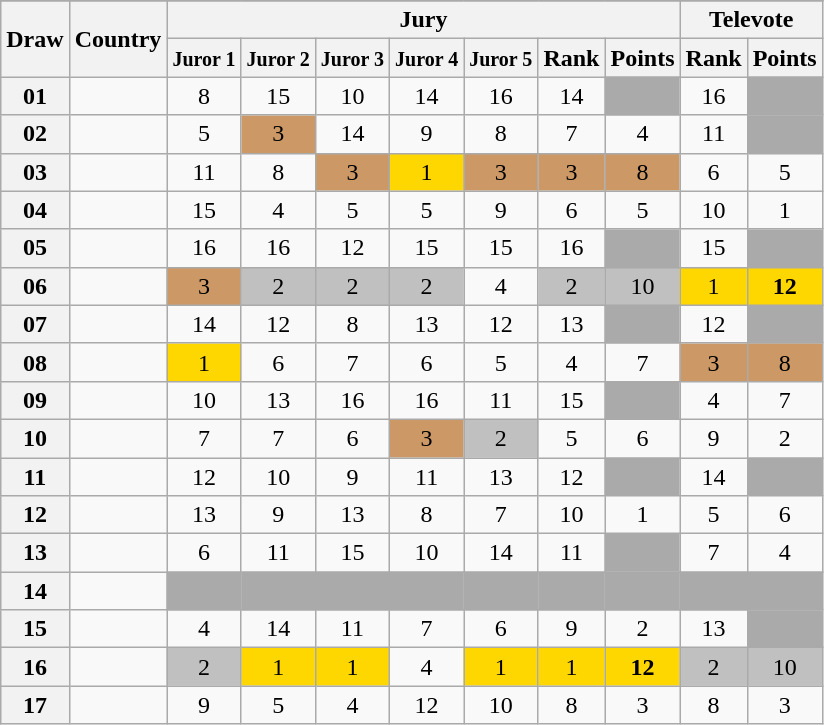<table class="sortable wikitable collapsible plainrowheaders" style="text-align:center;">
<tr>
</tr>
<tr>
<th scope="col" rowspan="2">Draw</th>
<th scope="col" rowspan="2">Country</th>
<th scope="col" colspan="7">Jury</th>
<th scope="col" colspan="2">Televote</th>
</tr>
<tr>
<th scope="col"><small>Juror 1</small></th>
<th scope="col"><small>Juror 2</small></th>
<th scope="col"><small>Juror 3</small></th>
<th scope="col"><small>Juror 4</small></th>
<th scope="col"><small>Juror 5</small></th>
<th scope="col">Rank</th>
<th scope="col">Points</th>
<th scope="col">Rank</th>
<th scope="col">Points</th>
</tr>
<tr>
<th scope="row" style="text-align:center;">01</th>
<td style="text-align:left;"></td>
<td>8</td>
<td>15</td>
<td>10</td>
<td>14</td>
<td>16</td>
<td>14</td>
<td style="background:#AAAAAA;"></td>
<td>16</td>
<td style="background:#AAAAAA;"></td>
</tr>
<tr>
<th scope="row" style="text-align:center;">02</th>
<td style="text-align:left;"></td>
<td>5</td>
<td style="background:#CC9966;">3</td>
<td>14</td>
<td>9</td>
<td>8</td>
<td>7</td>
<td>4</td>
<td>11</td>
<td style="background:#AAAAAA;"></td>
</tr>
<tr>
<th scope="row" style="text-align:center;">03</th>
<td style="text-align:left;"></td>
<td>11</td>
<td>8</td>
<td style="background:#CC9966;">3</td>
<td style="background:gold;">1</td>
<td style="background:#CC9966;">3</td>
<td style="background:#CC9966;">3</td>
<td style="background:#CC9966;">8</td>
<td>6</td>
<td>5</td>
</tr>
<tr>
<th scope="row" style="text-align:center;">04</th>
<td style="text-align:left;"></td>
<td>15</td>
<td>4</td>
<td>5</td>
<td>5</td>
<td>9</td>
<td>6</td>
<td>5</td>
<td>10</td>
<td>1</td>
</tr>
<tr>
<th scope="row" style="text-align:center;">05</th>
<td style="text-align:left;"></td>
<td>16</td>
<td>16</td>
<td>12</td>
<td>15</td>
<td>15</td>
<td>16</td>
<td style="background:#AAAAAA;"></td>
<td>15</td>
<td style="background:#AAAAAA;"></td>
</tr>
<tr>
<th scope="row" style="text-align:center;">06</th>
<td style="text-align:left;"></td>
<td style="background:#CC9966;">3</td>
<td style="background:silver;">2</td>
<td style="background:silver;">2</td>
<td style="background:silver;">2</td>
<td>4</td>
<td style="background:silver;">2</td>
<td style="background:silver;">10</td>
<td style="background:gold;">1</td>
<td style="background:gold;"><strong>12</strong></td>
</tr>
<tr>
<th scope="row" style="text-align:center;">07</th>
<td style="text-align:left;"></td>
<td>14</td>
<td>12</td>
<td>8</td>
<td>13</td>
<td>12</td>
<td>13</td>
<td style="background:#AAAAAA;"></td>
<td>12</td>
<td style="background:#AAAAAA;"></td>
</tr>
<tr>
<th scope="row" style="text-align:center;">08</th>
<td style="text-align:left;"></td>
<td style="background:gold;">1</td>
<td>6</td>
<td>7</td>
<td>6</td>
<td>5</td>
<td>4</td>
<td>7</td>
<td style="background:#CC9966;">3</td>
<td style="background:#CC9966;">8</td>
</tr>
<tr>
<th scope="row" style="text-align:center;">09</th>
<td style="text-align:left;"></td>
<td>10</td>
<td>13</td>
<td>16</td>
<td>16</td>
<td>11</td>
<td>15</td>
<td style="background:#AAAAAA;"></td>
<td>4</td>
<td>7</td>
</tr>
<tr>
<th scope="row" style="text-align:center;">10</th>
<td style="text-align:left;"></td>
<td>7</td>
<td>7</td>
<td>6</td>
<td style="background:#CC9966;">3</td>
<td style="background:silver;">2</td>
<td>5</td>
<td>6</td>
<td>9</td>
<td>2</td>
</tr>
<tr>
<th scope="row" style="text-align:center;">11</th>
<td style="text-align:left;"></td>
<td>12</td>
<td>10</td>
<td>9</td>
<td>11</td>
<td>13</td>
<td>12</td>
<td style="background:#AAAAAA;"></td>
<td>14</td>
<td style="background:#AAAAAA;"></td>
</tr>
<tr>
<th scope="row" style="text-align:center;">12</th>
<td style="text-align:left;"></td>
<td>13</td>
<td>9</td>
<td>13</td>
<td>8</td>
<td>7</td>
<td>10</td>
<td>1</td>
<td>5</td>
<td>6</td>
</tr>
<tr>
<th scope="row" style="text-align:center;">13</th>
<td style="text-align:left;"></td>
<td>6</td>
<td>11</td>
<td>15</td>
<td>10</td>
<td>14</td>
<td>11</td>
<td style="background:#AAAAAA;"></td>
<td>7</td>
<td>4</td>
</tr>
<tr class="sortbottom">
<th scope="row" style="text-align:center;">14</th>
<td style="text-align:left;"></td>
<td style="background:#AAAAAA;"></td>
<td style="background:#AAAAAA;"></td>
<td style="background:#AAAAAA;"></td>
<td style="background:#AAAAAA;"></td>
<td style="background:#AAAAAA;"></td>
<td style="background:#AAAAAA;"></td>
<td style="background:#AAAAAA;"></td>
<td style="background:#AAAAAA;"></td>
<td style="background:#AAAAAA;"></td>
</tr>
<tr>
<th scope="row" style="text-align:center;">15</th>
<td style="text-align:left;"></td>
<td>4</td>
<td>14</td>
<td>11</td>
<td>7</td>
<td>6</td>
<td>9</td>
<td>2</td>
<td>13</td>
<td style="background:#AAAAAA;"></td>
</tr>
<tr>
<th scope="row" style="text-align:center;">16</th>
<td style="text-align:left;"></td>
<td style="background:silver;">2</td>
<td style="background:gold;">1</td>
<td style="background:gold;">1</td>
<td>4</td>
<td style="background:gold;">1</td>
<td style="background:gold;">1</td>
<td style="background:gold;"><strong>12</strong></td>
<td style="background:silver;">2</td>
<td style="background:silver;">10</td>
</tr>
<tr>
<th scope="row" style="text-align:center;">17</th>
<td style="text-align:left;"></td>
<td>9</td>
<td>5</td>
<td>4</td>
<td>12</td>
<td>10</td>
<td>8</td>
<td>3</td>
<td>8</td>
<td>3</td>
</tr>
</table>
